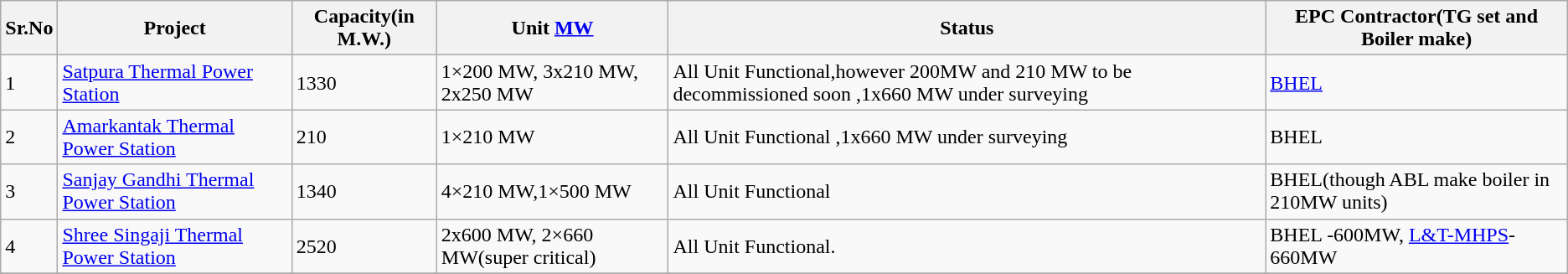<table class="wikitable">
<tr>
<th>Sr.No</th>
<th>Project</th>
<th>Capacity(in M.W.)</th>
<th>Unit <a href='#'>MW</a></th>
<th>Status</th>
<th>EPC Contractor(TG set and Boiler make)</th>
</tr>
<tr>
<td>1</td>
<td><a href='#'>Satpura Thermal Power Station</a></td>
<td>1330</td>
<td>1×200 MW, 3x210 MW, 2x250 MW</td>
<td>All Unit Functional,however 200MW and 210 MW to be decommissioned soon ,1x660 MW under surveying</td>
<td><a href='#'>BHEL</a></td>
</tr>
<tr>
<td>2</td>
<td><a href='#'>Amarkantak Thermal Power Station</a></td>
<td>210</td>
<td>1×210 MW</td>
<td>All Unit Functional ,1x660 MW under surveying</td>
<td>BHEL</td>
</tr>
<tr>
<td>3</td>
<td><a href='#'>Sanjay Gandhi Thermal Power Station</a></td>
<td>1340</td>
<td>4×210 MW,1×500 MW</td>
<td>All Unit Functional</td>
<td>BHEL(though ABL make boiler in 210MW units)</td>
</tr>
<tr>
<td>4</td>
<td><a href='#'>Shree Singaji Thermal Power Station</a></td>
<td>2520</td>
<td>2x600 MW, 2×660 MW(super critical)</td>
<td>All Unit Functional.</td>
<td>BHEL -600MW, <a href='#'>L&T-MHPS</a>-660MW</td>
</tr>
<tr>
</tr>
</table>
